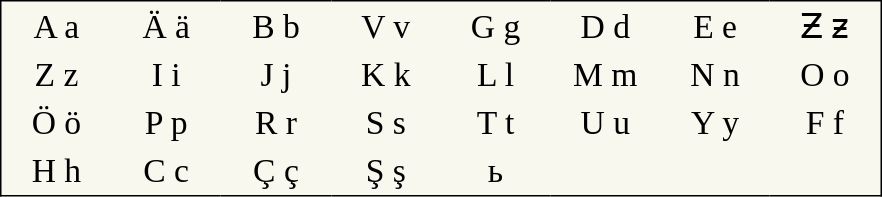<table style="font-family:Arial Unicode MS; font-size:1.4em; border-color:#000000; border-width:1px; border-style:solid; border-collapse:collapse; background-color:#F8F8EF">
<tr>
<td style="width:3em; text-align:center; padding: 3px;">A a</td>
<td style="width:3em; text-align:center; padding: 3px;">Ä ä</td>
<td style="width:3em; text-align:center; padding: 3px;">B b</td>
<td style="width:3em; text-align:center; padding: 3px;">V v</td>
<td style="width:3em; text-align:center; padding: 3px;">G g</td>
<td style="width:3em; text-align:center; padding: 3px;">D d</td>
<td style="width:3em; text-align:center; padding: 3px;">E e</td>
<td style="width:3em; text-align:center; padding: 3px;">Ƶ ƶ</td>
</tr>
<tr>
<td style="width:3em; text-align:center; padding: 3px;">Z z</td>
<td style="width:3em; text-align:center; padding: 3px;">I i</td>
<td style="width:3em; text-align:center; padding: 3px;">J j</td>
<td style="width:3em; text-align:center; padding: 3px;">K k</td>
<td style="width:3em; text-align:center; padding: 3px;">L l</td>
<td style="width:3em; text-align:center; padding: 3px;">M m</td>
<td style="width:3em; text-align:center; padding: 3px;">N n</td>
<td style="width:3em; text-align:center; padding: 3px;">O o</td>
</tr>
<tr>
<td style="width:3em; text-align:center; padding: 3px;">Ö ö</td>
<td style="width:3em; text-align:center; padding: 3px;">P p</td>
<td style="width:3em; text-align:center; padding: 3px;">R r</td>
<td style="width:3em; text-align:center; padding: 3px;">S s</td>
<td style="width:3em; text-align:center; padding: 3px;">T t</td>
<td style="width:3em; text-align:center; padding: 3px;">U u</td>
<td style="width:3em; text-align:center; padding: 3px;">Y y</td>
<td style="width:3em; text-align:center; padding: 3px;">F f</td>
</tr>
<tr>
<td style="width:3em; text-align:center; padding: 3px;">H h</td>
<td style="width:3em; text-align:center; padding: 3px;">C c</td>
<td style="width:3em; text-align:center; padding: 3px;">Ç ç</td>
<td style="width:3em; text-align:center; padding: 3px;">Ş ş</td>
<td style="width:3em; text-align:center; padding: 3px;">ь</td>
<td style="width:3em; text-align:center; padding: 3px;"></td>
<td style="width:3em; text-align:center; padding: 3px;"></td>
<td style="width:3em; text-align:center; padding: 3px;"></td>
</tr>
</table>
